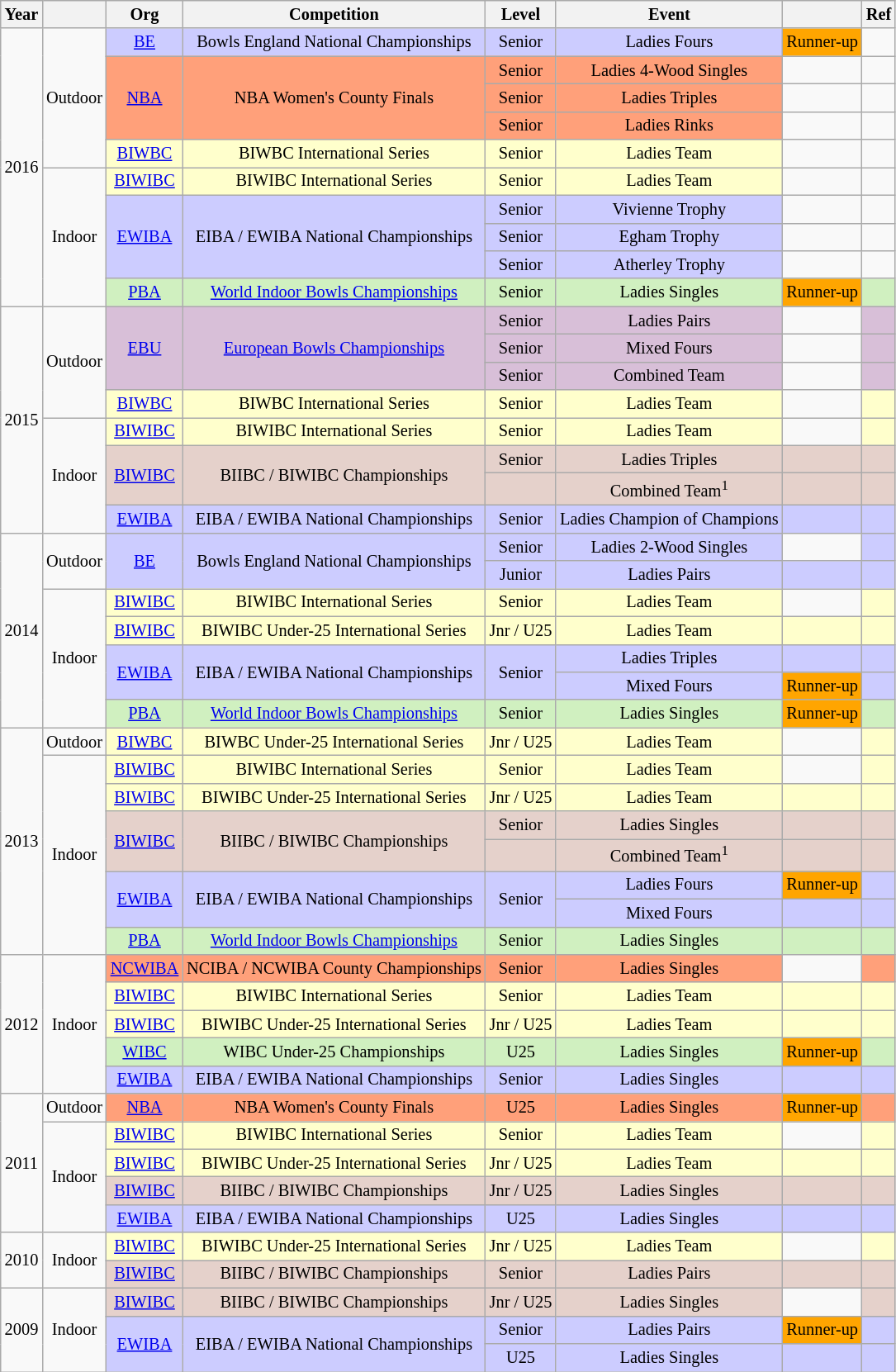<table class="wikitable collapsible collapsed" style="font-size:85%; text-align: center;">
<tr>
<th>Year</th>
<th></th>
<th>Org</th>
<th>Competition</th>
<th>Level</th>
<th>Event</th>
<th></th>
<th>Ref</th>
</tr>
<tr>
<td rowspan="10">2016</td>
<td rowspan="5">Outdoor</td>
<td style="background:#ccf;"><a href='#'>BE</a></td>
<td style="background:#ccf;">Bowls England National Championships</td>
<td style="background:#ccf;">Senior</td>
<td style="background:#ccf;">Ladies Fours</td>
<td style="background:orange;">Runner-up</td>
<td></td>
</tr>
<tr>
<td rowspan="3" style="background:#ffa07a;"><a href='#'>NBA</a></td>
<td rowspan="3" style="background:#ffa07a;">NBA Women's County Finals</td>
<td style="background:#ffa07a;">Senior</td>
<td style="background:#ffa07a;">Ladies 4-Wood Singles</td>
<td></td>
<td></td>
</tr>
<tr>
<td style="background:#ffa07a;">Senior</td>
<td style="background:#ffa07a;">Ladies Triples</td>
<td></td>
<td></td>
</tr>
<tr>
<td style="background:#ffa07a;">Senior</td>
<td style="background:#ffa07a;">Ladies Rinks</td>
<td></td>
<td></td>
</tr>
<tr>
<td style="background:#ffc;"><a href='#'>BIWBC</a></td>
<td style="background:#ffc;">BIWBC International Series</td>
<td style="background:#ffc;">Senior</td>
<td style="background:#ffc;">Ladies Team</td>
<td></td>
<td></td>
</tr>
<tr>
<td rowspan="5">Indoor</td>
<td style="background:#ffc;"><a href='#'>BIWIBC</a></td>
<td style="background:#ffc;">BIWIBC International Series</td>
<td style="background:#ffc;">Senior</td>
<td style="background:#ffc;">Ladies Team</td>
<td></td>
<td></td>
</tr>
<tr>
<td rowspan="3" style="background:#ccf;"><a href='#'>EWIBA</a></td>
<td rowspan="3" style="background:#ccf;">EIBA / EWIBA National Championships</td>
<td style="background:#ccf;">Senior</td>
<td style="background:#ccf;">Vivienne Trophy</td>
<td></td>
<td></td>
</tr>
<tr>
<td style="background:#ccf;">Senior</td>
<td style="background:#ccf;">Egham Trophy</td>
<td></td>
<td></td>
</tr>
<tr>
<td style="background:#ccf;">Senior</td>
<td style="background:#ccf;">Atherley Trophy</td>
<td></td>
<td></td>
</tr>
<tr style="background:#d0f0c0;">
<td><a href='#'>PBA</a></td>
<td><a href='#'>World Indoor Bowls Championships</a></td>
<td>Senior</td>
<td>Ladies Singles</td>
<td style="background:orange;">Runner-up</td>
<td></td>
</tr>
<tr>
<td rowspan=8>2015</td>
<td rowspan=4>Outdoor</td>
<td rowspan=3 style="background:thistle;"><a href='#'>EBU</a></td>
<td rowspan=3 style="background:thistle;"><a href='#'>European Bowls Championships</a></td>
<td style="background:thistle;">Senior</td>
<td style="background:thistle;">Ladies Pairs</td>
<td></td>
<td style="background:thistle;"></td>
</tr>
<tr>
<td style="background:thistle;">Senior</td>
<td style="background:thistle;">Mixed Fours</td>
<td></td>
<td style="background:thistle;"></td>
</tr>
<tr>
<td style="background:thistle;">Senior</td>
<td style="background:thistle;">Combined Team</td>
<td></td>
<td style="background:thistle;"></td>
</tr>
<tr>
<td style="background:#ffc;"><a href='#'>BIWBC</a></td>
<td style="background:#ffc;">BIWBC International Series</td>
<td style="background:#ffc;">Senior</td>
<td style="background:#ffc;">Ladies Team</td>
<td></td>
<td style="background:#ffc;"></td>
</tr>
<tr>
<td rowspan=4>Indoor</td>
<td style="background:#ffc;"><a href='#'>BIWIBC</a></td>
<td style="background:#ffc;">BIWIBC International Series</td>
<td style="background:#ffc;">Senior</td>
<td style="background:#ffc;">Ladies Team</td>
<td></td>
<td style="background:#ffc;"></td>
</tr>
<tr style="background:#e5d1cb;">
<td rowspan=2><a href='#'>BIWIBC</a></td>
<td rowspan=2>BIIBC / BIWIBC Championships</td>
<td>Senior</td>
<td>Ladies Triples</td>
<td></td>
<td></td>
</tr>
<tr style="background:#e5d1cb;">
<td></td>
<td>Combined Team<sup>1</sup></td>
<td></td>
<td></td>
</tr>
<tr style="background:#ccf;">
<td><a href='#'>EWIBA</a></td>
<td>EIBA / EWIBA National Championships</td>
<td>Senior</td>
<td>Ladies Champion of Champions</td>
<td></td>
<td></td>
</tr>
<tr>
<td rowspan=7>2014</td>
<td rowspan=2>Outdoor</td>
<td rowspan=2 style="background:#ccf;"><a href='#'>BE</a></td>
<td rowspan=2 style="background:#ccf;">Bowls England National Championships</td>
<td style="background:#ccf;">Senior</td>
<td style="background:#ccf;">Ladies 2-Wood Singles</td>
<td></td>
<td style="background:#ccf;"></td>
</tr>
<tr style="background:#ccf;">
<td>Junior</td>
<td>Ladies Pairs</td>
<td></td>
<td></td>
</tr>
<tr>
<td rowspan=5>Indoor</td>
<td style="background:#ffc;"><a href='#'>BIWIBC</a></td>
<td style="background:#ffc;">BIWIBC International Series</td>
<td style="background:#ffc;">Senior</td>
<td style="background:#ffc;">Ladies Team</td>
<td></td>
<td style="background:#ffc;"></td>
</tr>
<tr style="background:#ffc;">
<td><a href='#'>BIWIBC</a></td>
<td>BIWIBC Under-25 International Series</td>
<td>Jnr / U25</td>
<td>Ladies Team</td>
<td></td>
<td></td>
</tr>
<tr style="background:#ccf;">
<td rowspan=2><a href='#'>EWIBA</a></td>
<td rowspan=2>EIBA / EWIBA National Championships</td>
<td rowspan=2>Senior</td>
<td>Ladies Triples</td>
<td></td>
<td></td>
</tr>
<tr style="background:#ccf;">
<td>Mixed Fours</td>
<td style="background:orange;">Runner-up</td>
<td></td>
</tr>
<tr style="background:#d0f0c0;">
<td><a href='#'>PBA</a></td>
<td><a href='#'>World Indoor Bowls Championships</a></td>
<td>Senior</td>
<td>Ladies Singles</td>
<td style="background:orange;">Runner-up</td>
<td></td>
</tr>
<tr>
<td rowspan=8>2013</td>
<td>Outdoor</td>
<td style="background:#ffc;"><a href='#'>BIWBC</a></td>
<td style="background:#ffc;">BIWBC Under-25 International Series</td>
<td style="background:#ffc;">Jnr / U25</td>
<td style="background:#ffc;">Ladies Team</td>
<td></td>
<td style="background:#ffc;"></td>
</tr>
<tr>
<td rowspan=7>Indoor</td>
<td style="background:#ffc;"><a href='#'>BIWIBC</a></td>
<td style="background:#ffc;">BIWIBC International Series</td>
<td style="background:#ffc;">Senior</td>
<td style="background:#ffc;">Ladies Team</td>
<td></td>
<td style="background:#ffc;"></td>
</tr>
<tr style="background:#ffc;">
<td><a href='#'>BIWIBC</a></td>
<td>BIWIBC Under-25 International Series</td>
<td>Jnr / U25</td>
<td>Ladies Team</td>
<td></td>
<td></td>
</tr>
<tr style="background:#e5d1cb;">
<td rowspan=2><a href='#'>BIWIBC</a></td>
<td rowspan=2>BIIBC / BIWIBC Championships</td>
<td>Senior</td>
<td>Ladies Singles</td>
<td></td>
<td></td>
</tr>
<tr style="background:#e5d1cb;">
<td></td>
<td>Combined Team<sup>1</sup></td>
<td></td>
<td></td>
</tr>
<tr style="background:#ccf;">
<td rowspan=2><a href='#'>EWIBA</a></td>
<td rowspan=2>EIBA / EWIBA National Championships</td>
<td rowspan=2>Senior</td>
<td>Ladies Fours</td>
<td style="background:Orange;">Runner-up</td>
<td></td>
</tr>
<tr style="background:#ccf;">
<td>Mixed Fours</td>
<td></td>
<td></td>
</tr>
<tr style="background:#d0f0c0;">
<td><a href='#'>PBA</a></td>
<td><a href='#'>World Indoor Bowls Championships</a></td>
<td>Senior</td>
<td>Ladies Singles</td>
<td></td>
<td></td>
</tr>
<tr>
<td rowspan=5>2012</td>
<td rowspan=5>Indoor</td>
<td style="background:#ffa07a;"><a href='#'>NCWIBA</a></td>
<td style="background:#ffa07a;">NCIBA / NCWIBA County Championships</td>
<td style="background:#ffa07a;">Senior</td>
<td style="background:#ffa07a;">Ladies Singles</td>
<td></td>
<td style="background:#ffa07a;"></td>
</tr>
<tr style="background:#ffc;">
<td><a href='#'>BIWIBC</a></td>
<td>BIWIBC International Series</td>
<td>Senior</td>
<td>Ladies Team</td>
<td></td>
<td></td>
</tr>
<tr style="background:#ffc;">
<td><a href='#'>BIWIBC</a></td>
<td>BIWIBC Under-25 International Series</td>
<td>Jnr / U25</td>
<td>Ladies Team</td>
<td></td>
<td></td>
</tr>
<tr style="background:#d0f0c0;">
<td><a href='#'>WIBC</a></td>
<td>WIBC Under-25 Championships</td>
<td>U25</td>
<td>Ladies Singles</td>
<td style="background:orange;">Runner-up</td>
<td></td>
</tr>
<tr style="background:#ccf;">
<td><a href='#'>EWIBA</a></td>
<td>EIBA / EWIBA National Championships</td>
<td>Senior</td>
<td>Ladies Singles</td>
<td></td>
<td></td>
</tr>
<tr>
<td rowspan=5>2011</td>
<td>Outdoor</td>
<td style="background:#ffa07a;"><a href='#'>NBA</a></td>
<td style="background:#ffa07a;">NBA Women's County Finals</td>
<td style="background:#ffa07a;">U25</td>
<td style="background:#ffa07a;">Ladies Singles</td>
<td style="background:orange;">Runner-up</td>
<td style="background:#ffa07a;"></td>
</tr>
<tr>
<td rowspan=4>Indoor</td>
<td style="background:#ffc;"><a href='#'>BIWIBC</a></td>
<td style="background:#ffc;">BIWIBC International Series</td>
<td style="background:#ffc;">Senior</td>
<td style="background:#ffc;">Ladies Team</td>
<td></td>
<td style="background:#ffc;"></td>
</tr>
<tr style="background:#ffc;">
<td><a href='#'>BIWIBC</a></td>
<td>BIWIBC Under-25 International Series</td>
<td>Jnr / U25</td>
<td>Ladies Team</td>
<td></td>
<td></td>
</tr>
<tr style="background:#e5d1cb;">
<td><a href='#'>BIWIBC</a></td>
<td>BIIBC / BIWIBC Championships</td>
<td>Jnr / U25</td>
<td>Ladies Singles</td>
<td></td>
<td></td>
</tr>
<tr style="background:#ccf;">
<td><a href='#'>EWIBA</a></td>
<td>EIBA / EWIBA National Championships</td>
<td>U25</td>
<td>Ladies Singles</td>
<td></td>
<td></td>
</tr>
<tr>
<td rowspan=2>2010</td>
<td rowspan=2>Indoor</td>
<td style="background:#ffc;"><a href='#'>BIWIBC</a></td>
<td style="background:#ffc;">BIWIBC Under-25 International Series</td>
<td style="background:#ffc;">Jnr / U25</td>
<td style="background:#ffc;">Ladies Team</td>
<td></td>
<td style="background:#ffc;"></td>
</tr>
<tr style="background:#e5d1cb;">
<td><a href='#'>BIWIBC</a></td>
<td>BIIBC / BIWIBC Championships</td>
<td>Senior</td>
<td>Ladies Pairs</td>
<td></td>
<td></td>
</tr>
<tr>
<td rowspan=3>2009</td>
<td rowspan=3>Indoor</td>
<td style="background:#e5d1cb;"><a href='#'>BIWIBC</a></td>
<td style="background:#e5d1cb;">BIIBC / BIWIBC Championships</td>
<td style="background:#e5d1cb;">Jnr / U25</td>
<td style="background:#e5d1cb;">Ladies Singles</td>
<td></td>
<td style="background:#e5d1cb;"></td>
</tr>
<tr style="background:#ccf;">
<td rowspan=2><a href='#'>EWIBA</a></td>
<td rowspan=2>EIBA / EWIBA National Championships</td>
<td>Senior</td>
<td>Ladies Pairs</td>
<td style="background:orange;">Runner-up</td>
<td></td>
</tr>
<tr style="background:#ccf;">
<td>U25</td>
<td>Ladies Singles</td>
<td></td>
<td></td>
</tr>
</table>
